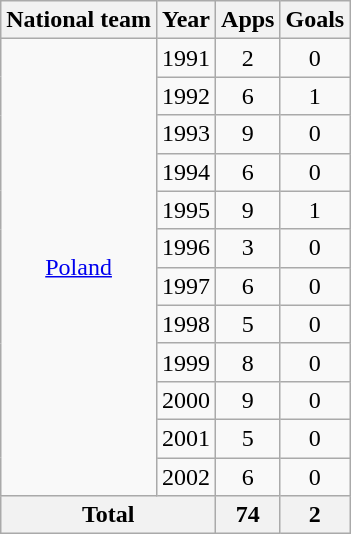<table class="wikitable" style="text-align:center">
<tr>
<th>National team</th>
<th>Year</th>
<th>Apps</th>
<th>Goals</th>
</tr>
<tr>
<td rowspan="12"><a href='#'>Poland</a></td>
<td>1991</td>
<td>2</td>
<td>0</td>
</tr>
<tr>
<td>1992</td>
<td>6</td>
<td>1</td>
</tr>
<tr>
<td>1993</td>
<td>9</td>
<td>0</td>
</tr>
<tr>
<td>1994</td>
<td>6</td>
<td>0</td>
</tr>
<tr>
<td>1995</td>
<td>9</td>
<td>1</td>
</tr>
<tr>
<td>1996</td>
<td>3</td>
<td>0</td>
</tr>
<tr>
<td>1997</td>
<td>6</td>
<td>0</td>
</tr>
<tr>
<td>1998</td>
<td>5</td>
<td>0</td>
</tr>
<tr>
<td>1999</td>
<td>8</td>
<td>0</td>
</tr>
<tr>
<td>2000</td>
<td>9</td>
<td>0</td>
</tr>
<tr>
<td>2001</td>
<td>5</td>
<td>0</td>
</tr>
<tr>
<td>2002</td>
<td>6</td>
<td>0</td>
</tr>
<tr>
<th colspan="2">Total</th>
<th>74</th>
<th>2</th>
</tr>
</table>
